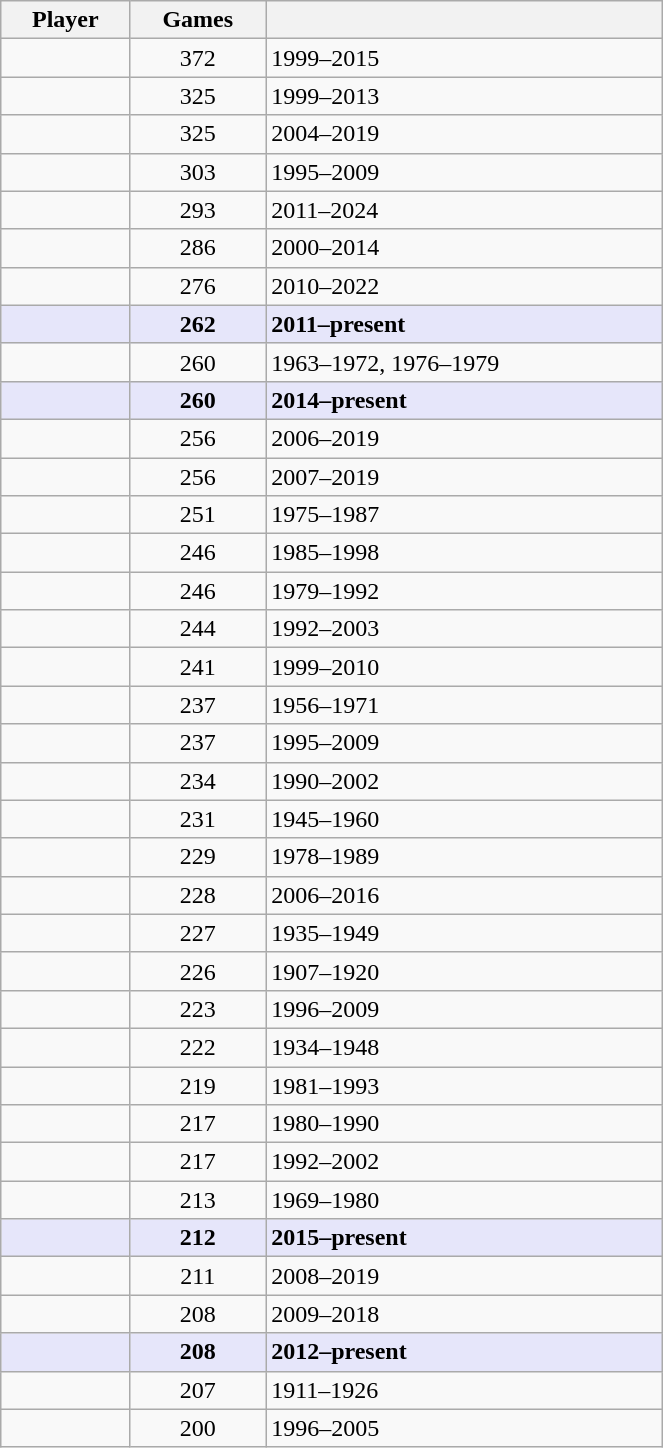<table class="wikitable sortable" width=35%>
<tr>
<th>Player</th>
<th>Games</th>
<th></th>
</tr>
<tr>
<td></td>
<td align=center>372</td>
<td>1999–2015</td>
</tr>
<tr>
<td></td>
<td align=center>325</td>
<td>1999–2013</td>
</tr>
<tr>
<td></td>
<td align=center>325</td>
<td>2004–2019</td>
</tr>
<tr>
<td></td>
<td align=center>303</td>
<td>1995–2009</td>
</tr>
<tr>
<td></td>
<td align=center>293</td>
<td>2011–2024</td>
</tr>
<tr>
<td></td>
<td align=center>286</td>
<td>2000–2014</td>
</tr>
<tr>
<td></td>
<td align=center>276</td>
<td>2010–2022</td>
</tr>
<tr style=background:#E6E6FA>
<td><strong></strong></td>
<td align=center><strong>262</strong></td>
<td><strong>2011–present</strong></td>
</tr>
<tr>
<td></td>
<td align=center>260</td>
<td>1963–1972, 1976–1979</td>
</tr>
<tr style=background:#E6E6FA>
<td><strong></strong></td>
<td align=center><strong>260</strong></td>
<td><strong>2014–present</strong></td>
</tr>
<tr>
<td></td>
<td align=center>256</td>
<td>2006–2019</td>
</tr>
<tr>
<td></td>
<td align=center>256</td>
<td>2007–2019</td>
</tr>
<tr>
<td></td>
<td align=center>251</td>
<td>1975–1987</td>
</tr>
<tr>
<td></td>
<td align=center>246</td>
<td>1985–1998</td>
</tr>
<tr>
<td></td>
<td align=center>246</td>
<td>1979–1992</td>
</tr>
<tr>
<td></td>
<td align=center>244</td>
<td>1992–2003</td>
</tr>
<tr>
<td></td>
<td align=center>241</td>
<td>1999–2010</td>
</tr>
<tr>
<td></td>
<td align=center>237</td>
<td>1956–1971</td>
</tr>
<tr>
<td></td>
<td align=center>237</td>
<td>1995–2009</td>
</tr>
<tr>
<td></td>
<td align=center>234</td>
<td>1990–2002</td>
</tr>
<tr>
<td></td>
<td align=center>231</td>
<td>1945–1960</td>
</tr>
<tr>
<td></td>
<td align=center>229</td>
<td>1978–1989</td>
</tr>
<tr>
<td></td>
<td align=center>228</td>
<td>2006–2016</td>
</tr>
<tr>
<td></td>
<td align=center>227</td>
<td>1935–1949</td>
</tr>
<tr>
<td></td>
<td align=center>226</td>
<td>1907–1920</td>
</tr>
<tr>
<td></td>
<td align=center>223</td>
<td>1996–2009</td>
</tr>
<tr>
<td></td>
<td align=center>222</td>
<td>1934–1948</td>
</tr>
<tr>
<td></td>
<td align=center>219</td>
<td>1981–1993</td>
</tr>
<tr>
<td></td>
<td align=center>217</td>
<td>1980–1990</td>
</tr>
<tr>
<td></td>
<td align=center>217</td>
<td>1992–2002</td>
</tr>
<tr>
<td></td>
<td align=center>213</td>
<td>1969–1980</td>
</tr>
<tr style=background:#E6E6FA>
<td><strong></strong></td>
<td align=center><strong>212</strong></td>
<td><strong>2015–present</strong></td>
</tr>
<tr>
<td></td>
<td align=center>211</td>
<td>2008–2019</td>
</tr>
<tr>
<td></td>
<td align=center>208</td>
<td>2009–2018</td>
</tr>
<tr style=background:#E6E6FA>
<td><strong></strong></td>
<td align=center><strong>208</strong></td>
<td><strong>2012–present</strong></td>
</tr>
<tr>
<td></td>
<td align=center>207</td>
<td>1911–1926</td>
</tr>
<tr>
<td></td>
<td align=center>200</td>
<td>1996–2005</td>
</tr>
</table>
